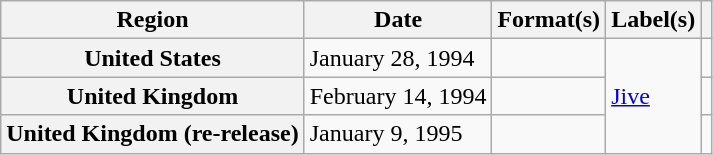<table class="wikitable plainrowheaders">
<tr>
<th scope="col">Region</th>
<th scope="col">Date</th>
<th scope="col">Format(s)</th>
<th scope="col">Label(s)</th>
<th scope="col"></th>
</tr>
<tr>
<th scope="row">United States</th>
<td>January 28, 1994</td>
<td></td>
<td rowspan="3"><a href='#'>Jive</a></td>
<td></td>
</tr>
<tr>
<th scope="row">United Kingdom</th>
<td>February 14, 1994</td>
<td></td>
<td></td>
</tr>
<tr>
<th scope="row">United Kingdom (re-release)</th>
<td>January 9, 1995</td>
<td></td>
<td></td>
</tr>
</table>
